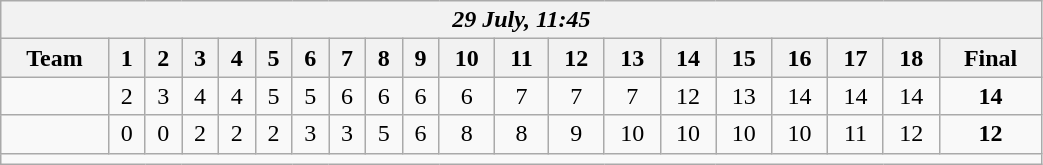<table class=wikitable style="text-align:center; width: 55%">
<tr>
<th colspan=20><em>29 July, 11:45</em></th>
</tr>
<tr>
<th>Team</th>
<th>1</th>
<th>2</th>
<th>3</th>
<th>4</th>
<th>5</th>
<th>6</th>
<th>7</th>
<th>8</th>
<th>9</th>
<th>10</th>
<th>11</th>
<th>12</th>
<th>13</th>
<th>14</th>
<th>15</th>
<th>16</th>
<th>17</th>
<th>18</th>
<th>Final</th>
</tr>
<tr>
<td align=left><strong></strong></td>
<td>2</td>
<td>3</td>
<td>4</td>
<td>4</td>
<td>5</td>
<td>5</td>
<td>6</td>
<td>6</td>
<td>6</td>
<td>6</td>
<td>7</td>
<td>7</td>
<td>7</td>
<td>12</td>
<td>13</td>
<td>14</td>
<td>14</td>
<td>14</td>
<td><strong>14</strong></td>
</tr>
<tr>
<td align=left></td>
<td>0</td>
<td>0</td>
<td>2</td>
<td>2</td>
<td>2</td>
<td>3</td>
<td>3</td>
<td>5</td>
<td>6</td>
<td>8</td>
<td>8</td>
<td>9</td>
<td>10</td>
<td>10</td>
<td>10</td>
<td>10</td>
<td>11</td>
<td>12</td>
<td><strong>12</strong></td>
</tr>
<tr>
<td colspan=20></td>
</tr>
</table>
